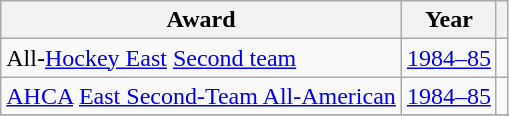<table class="wikitable">
<tr>
<th>Award</th>
<th>Year</th>
<th></th>
</tr>
<tr>
<td>All-<a href='#'>Hockey East</a> <a href='#'>Second team</a></td>
<td><a href='#'>1984–85</a></td>
<td></td>
</tr>
<tr>
<td><a href='#'>AHCA</a> <a href='#'>East Second-Team All-American</a></td>
<td><a href='#'>1984–85</a></td>
<td></td>
</tr>
<tr>
</tr>
</table>
